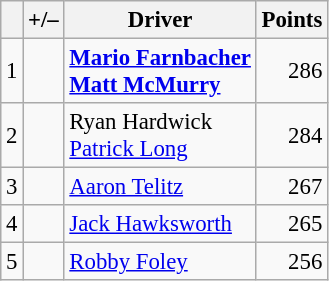<table class="wikitable" style="font-size: 95%;">
<tr>
<th scope="col"></th>
<th scope="col">+/–</th>
<th scope="col">Driver</th>
<th scope="col">Points</th>
</tr>
<tr>
<td align=center>1</td>
<td align="left"></td>
<td><strong> <a href='#'>Mario Farnbacher</a><br> <a href='#'>Matt McMurry</a></strong></td>
<td align=right>286</td>
</tr>
<tr>
<td align=center>2</td>
<td align="left"></td>
<td> Ryan Hardwick<br> <a href='#'>Patrick Long</a></td>
<td align=right>284</td>
</tr>
<tr>
<td align=center>3</td>
<td align="left"></td>
<td> <a href='#'>Aaron Telitz</a></td>
<td align=right>267</td>
</tr>
<tr>
<td align=center>4</td>
<td align="left"></td>
<td> <a href='#'>Jack Hawksworth</a></td>
<td align=right>265</td>
</tr>
<tr>
<td align=center>5</td>
<td align="left"></td>
<td> <a href='#'>Robby Foley</a></td>
<td align=right>256</td>
</tr>
</table>
